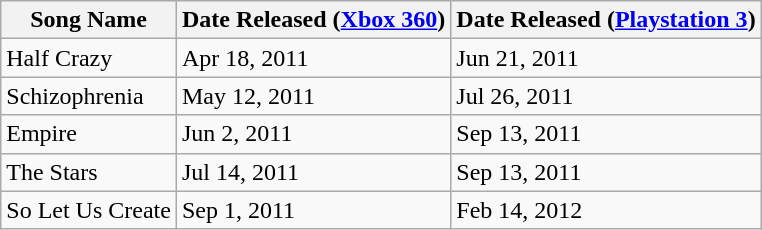<table class="wikitable">
<tr>
<th>Song Name</th>
<th>Date Released (<a href='#'>Xbox 360</a>)</th>
<th>Date Released (<a href='#'>Playstation 3</a>)</th>
</tr>
<tr>
<td>Half Crazy</td>
<td>Apr 18, 2011</td>
<td>Jun 21, 2011</td>
</tr>
<tr>
<td>Schizophrenia</td>
<td>May 12, 2011</td>
<td>Jul 26, 2011</td>
</tr>
<tr>
<td>Empire</td>
<td>Jun 2, 2011</td>
<td>Sep 13, 2011</td>
</tr>
<tr>
<td>The Stars</td>
<td>Jul 14, 2011</td>
<td>Sep 13, 2011</td>
</tr>
<tr>
<td>So Let Us Create</td>
<td>Sep 1, 2011</td>
<td>Feb 14, 2012</td>
</tr>
</table>
